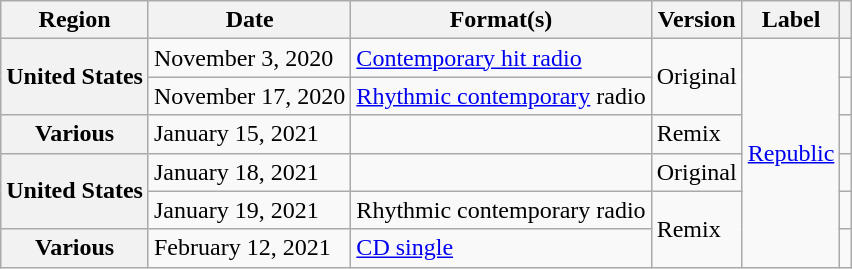<table class="wikitable plainrowheaders">
<tr>
<th scope="col">Region</th>
<th scope="col">Date</th>
<th scope="col">Format(s)</th>
<th scope="col">Version</th>
<th scope="col">Label</th>
<th scope="col"></th>
</tr>
<tr>
<th scope="row" rowspan="2">United States</th>
<td>November 3, 2020</td>
<td><a href='#'>Contemporary hit radio</a></td>
<td rowspan="2">Original</td>
<td rowspan="6"><a href='#'>Republic</a></td>
<td align="center"></td>
</tr>
<tr>
<td>November 17, 2020</td>
<td><a href='#'>Rhythmic contemporary</a> radio</td>
<td align="center"></td>
</tr>
<tr>
<th scope="row">Various</th>
<td>January 15, 2021</td>
<td></td>
<td>Remix</td>
<td align="center"></td>
</tr>
<tr>
<th rowspan="2" scope="row">United States</th>
<td>January 18, 2021</td>
<td></td>
<td>Original</td>
<td align="center"></td>
</tr>
<tr>
<td>January 19, 2021</td>
<td>Rhythmic contemporary radio</td>
<td rowspan="2">Remix</td>
<td align="center"></td>
</tr>
<tr>
<th scope="row">Various</th>
<td>February 12, 2021</td>
<td><a href='#'>CD single</a></td>
<td align="center"></td>
</tr>
</table>
